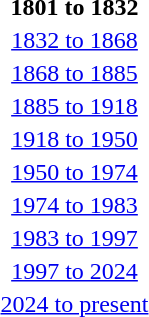<table id=toc style="float:right; margin-left:1em">
<tr>
<td style="text-align:center"><strong>1801 to 1832</strong></td>
</tr>
<tr>
<td style="text-align:center"><a href='#'>1832 to 1868</a></td>
</tr>
<tr>
<td style="text-align:center"><a href='#'>1868 to 1885</a></td>
</tr>
<tr>
<td style="text-align:center"><a href='#'>1885 to 1918</a></td>
</tr>
<tr>
<td style="text-align:center"><a href='#'>1918 to 1950</a></td>
</tr>
<tr>
<td style="text-align:center"><a href='#'>1950 to 1974</a></td>
</tr>
<tr>
<td style="text-align:center"><a href='#'>1974 to 1983</a></td>
</tr>
<tr>
<td style="text-align:center"><a href='#'>1983 to 1997</a></td>
</tr>
<tr>
<td style="text-align:center;"><a href='#'>1997 to 2024</a></td>
</tr>
<tr>
<td style="text-align:center"><a href='#'>2024 to present</a></td>
</tr>
</table>
